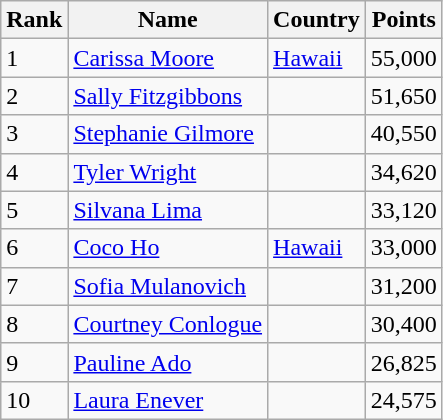<table class="wikitable">
<tr>
<th>Rank</th>
<th>Name</th>
<th>Country</th>
<th>Points</th>
</tr>
<tr>
<td>1</td>
<td><a href='#'>Carissa Moore</a></td>
<td> <a href='#'>Hawaii</a></td>
<td align=right>55,000</td>
</tr>
<tr>
<td>2</td>
<td><a href='#'>Sally Fitzgibbons</a></td>
<td></td>
<td align=right>51,650</td>
</tr>
<tr>
<td>3</td>
<td><a href='#'>Stephanie Gilmore</a></td>
<td></td>
<td align=right>40,550</td>
</tr>
<tr>
<td>4</td>
<td><a href='#'>Tyler Wright</a></td>
<td></td>
<td align=right>34,620</td>
</tr>
<tr>
<td>5</td>
<td><a href='#'>Silvana Lima</a></td>
<td></td>
<td align=right>33,120</td>
</tr>
<tr>
<td>6</td>
<td><a href='#'>Coco Ho</a></td>
<td> <a href='#'>Hawaii</a></td>
<td align=right>33,000</td>
</tr>
<tr>
<td>7</td>
<td><a href='#'>Sofia Mulanovich</a></td>
<td></td>
<td align=right>31,200</td>
</tr>
<tr>
<td>8</td>
<td><a href='#'>Courtney Conlogue</a></td>
<td></td>
<td align=right>30,400</td>
</tr>
<tr>
<td>9</td>
<td><a href='#'>Pauline Ado</a></td>
<td></td>
<td align=right>26,825</td>
</tr>
<tr>
<td>10</td>
<td><a href='#'>Laura Enever</a></td>
<td></td>
<td align=right>24,575</td>
</tr>
</table>
